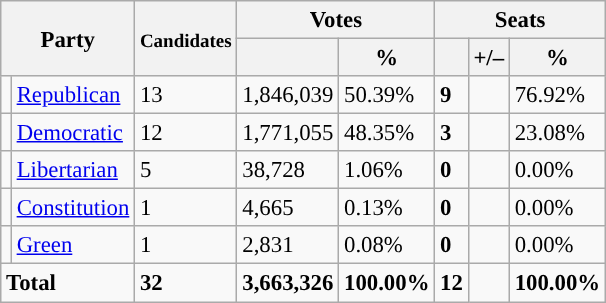<table class="wikitable" style="font-size: 95%;">
<tr>
<th colspan="2" rowspan="2">Party</th>
<th rowspan="2"><small>Candi</small><small>dates</small></th>
<th colspan="2">Votes</th>
<th colspan="3">Seats</th>
</tr>
<tr>
<th></th>
<th>%</th>
<th></th>
<th>+/–</th>
<th>%</th>
</tr>
<tr>
<td style="background:"></td>
<td align=left><a href='#'>Republican</a></td>
<td>13</td>
<td>1,846,039</td>
<td>50.39%</td>
<td><strong>9</strong></td>
<td></td>
<td>76.92%</td>
</tr>
<tr>
<td style="background:"></td>
<td align=left><a href='#'>Democratic</a></td>
<td>12</td>
<td>1,771,055</td>
<td>48.35%</td>
<td><strong>3</strong></td>
<td></td>
<td>23.08%</td>
</tr>
<tr>
<td style="background:"></td>
<td align=left><a href='#'>Libertarian</a></td>
<td>5</td>
<td>38,728</td>
<td>1.06%</td>
<td><strong>0</strong></td>
<td></td>
<td>0.00%</td>
</tr>
<tr>
<td style="background:"></td>
<td align=left><a href='#'>Constitution</a></td>
<td>1</td>
<td>4,665</td>
<td>0.13%</td>
<td><strong>0</strong></td>
<td></td>
<td>0.00%</td>
</tr>
<tr>
<td style="background:"></td>
<td align=left><a href='#'>Green</a></td>
<td>1</td>
<td>2,831</td>
<td>0.08%</td>
<td><strong>0</strong></td>
<td></td>
<td>0.00%</td>
</tr>
<tr style="font-weight:bold">
<td colspan=2 align=left>Total</td>
<td>32</td>
<td>3,663,326</td>
<td>100.00%</td>
<td>12</td>
<td></td>
<td>100.00%</td>
</tr>
</table>
